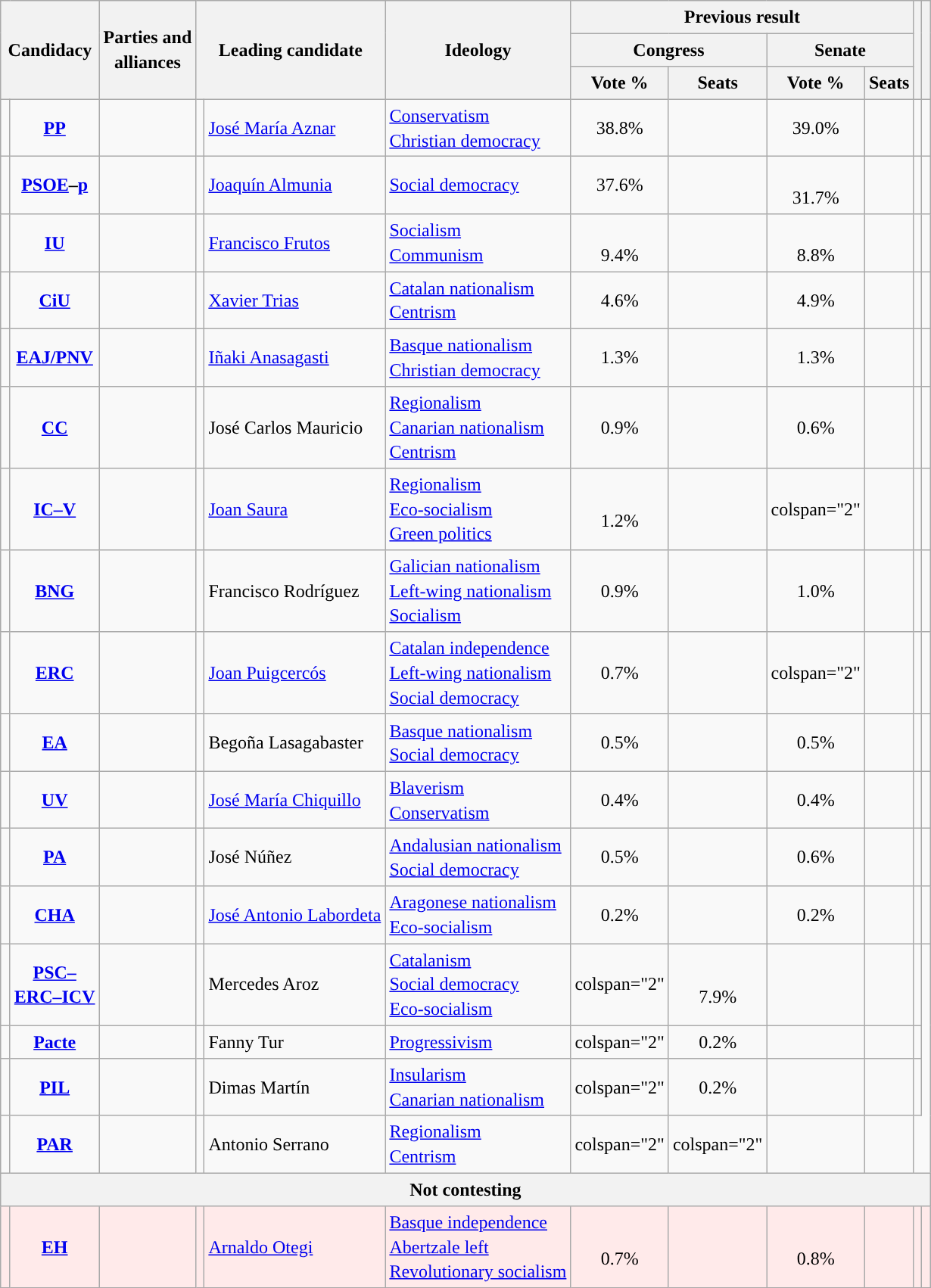<table class="wikitable" style="line-height:1.35em; text-align:left;">
<tr>
<th colspan="2" rowspan="3">Candidacy</th>
<th rowspan="3">Parties and<br>alliances</th>
<th colspan="2" rowspan="3">Leading candidate</th>
<th rowspan="3">Ideology</th>
<th colspan="4">Previous result</th>
<th rowspan="3"></th>
<th rowspan="3"></th>
</tr>
<tr>
<th colspan="2">Congress</th>
<th colspan="2">Senate</th>
</tr>
<tr>
<th>Vote %</th>
<th>Seats</th>
<th>Vote %</th>
<th>Seats</th>
</tr>
<tr>
<td width="1" style="color:inherit;background:"></td>
<td align="center"><strong><a href='#'>PP</a></strong></td>
<td></td>
<td></td>
<td><a href='#'>José María Aznar</a></td>
<td><a href='#'>Conservatism</a><br><a href='#'>Christian democracy</a></td>
<td align="center">38.8%</td>
<td></td>
<td align="center">39.0%</td>
<td></td>
<td></td>
<td></td>
</tr>
<tr>
<td style="color:inherit;background:"></td>
<td align="center"><strong><a href='#'>PSOE</a>–<a href='#'>p</a></strong></td>
<td></td>
<td></td>
<td><a href='#'>Joaquín Almunia</a></td>
<td><a href='#'>Social democracy</a></td>
<td align="center">37.6%</td>
<td></td>
<td align="center"><br>31.7%<br></td>
<td></td>
<td></td>
<td><br></td>
</tr>
<tr>
<td style="color:inherit;background:"></td>
<td align="center"><strong><a href='#'>IU</a></strong></td>
<td></td>
<td></td>
<td><a href='#'>Francisco Frutos</a></td>
<td><a href='#'>Socialism</a><br><a href='#'>Communism</a></td>
<td align="center"><br>9.4%<br></td>
<td></td>
<td align="center"><br>8.8%<br></td>
<td></td>
<td></td>
<td><br></td>
</tr>
<tr>
<td style="color:inherit;background:"></td>
<td align="center"><strong><a href='#'>CiU</a></strong></td>
<td></td>
<td></td>
<td><a href='#'>Xavier Trias</a></td>
<td><a href='#'>Catalan nationalism</a><br><a href='#'>Centrism</a></td>
<td align="center">4.6%</td>
<td></td>
<td align="center">4.9%</td>
<td></td>
<td></td>
<td><br></td>
</tr>
<tr>
<td style="color:inherit;background:"></td>
<td align="center"><strong><a href='#'>EAJ/PNV</a></strong></td>
<td></td>
<td></td>
<td><a href='#'>Iñaki Anasagasti</a></td>
<td><a href='#'>Basque nationalism</a><br><a href='#'>Christian democracy</a></td>
<td align="center">1.3%</td>
<td></td>
<td align="center">1.3%</td>
<td></td>
<td></td>
<td></td>
</tr>
<tr>
<td style="color:inherit;background:"></td>
<td align="center"><strong><a href='#'>CC</a></strong></td>
<td></td>
<td></td>
<td>José Carlos Mauricio</td>
<td><a href='#'>Regionalism</a><br><a href='#'>Canarian nationalism</a><br><a href='#'>Centrism</a></td>
<td align="center">0.9%</td>
<td></td>
<td align="center">0.6%</td>
<td></td>
<td></td>
<td></td>
</tr>
<tr>
<td style="color:inherit;background:"></td>
<td align="center"><strong><a href='#'>IC–V</a></strong></td>
<td></td>
<td></td>
<td><a href='#'>Joan Saura</a></td>
<td><a href='#'>Regionalism</a><br><a href='#'>Eco-socialism</a><br><a href='#'>Green politics</a></td>
<td align="center"><br>1.2%<br></td>
<td></td>
<td>colspan="2" </td>
<td></td>
<td></td>
</tr>
<tr>
<td style="color:inherit;background:"></td>
<td align="center"><strong><a href='#'>BNG</a></strong></td>
<td></td>
<td></td>
<td>Francisco Rodríguez</td>
<td><a href='#'>Galician nationalism</a><br><a href='#'>Left-wing nationalism</a><br><a href='#'>Socialism</a></td>
<td align="center">0.9%</td>
<td></td>
<td align="center">1.0%</td>
<td></td>
<td></td>
<td></td>
</tr>
<tr>
<td style="color:inherit;background:"></td>
<td align="center"><strong><a href='#'>ERC</a></strong></td>
<td></td>
<td></td>
<td><a href='#'>Joan Puigcercós</a></td>
<td><a href='#'>Catalan independence</a><br><a href='#'>Left-wing nationalism</a><br><a href='#'>Social democracy</a></td>
<td align="center">0.7%</td>
<td></td>
<td>colspan="2" </td>
<td></td>
<td></td>
</tr>
<tr>
<td style="color:inherit;background:"></td>
<td align="center"><strong><a href='#'>EA</a></strong></td>
<td></td>
<td></td>
<td>Begoña Lasagabaster</td>
<td><a href='#'>Basque nationalism</a><br><a href='#'>Social democracy</a></td>
<td align="center">0.5%</td>
<td></td>
<td align="center">0.5%</td>
<td></td>
<td></td>
<td></td>
</tr>
<tr>
<td style="color:inherit;background:"></td>
<td align="center"><strong><a href='#'>UV</a></strong></td>
<td></td>
<td></td>
<td><a href='#'>José María Chiquillo</a></td>
<td><a href='#'>Blaverism</a><br><a href='#'>Conservatism</a></td>
<td align="center">0.4%</td>
<td></td>
<td align="center">0.4%</td>
<td></td>
<td></td>
<td></td>
</tr>
<tr>
<td style="color:inherit;background:"></td>
<td align="center"><strong><a href='#'>PA</a></strong></td>
<td></td>
<td></td>
<td>José Núñez</td>
<td><a href='#'>Andalusian nationalism</a><br><a href='#'>Social democracy</a></td>
<td align="center">0.5%</td>
<td></td>
<td align="center">0.6%</td>
<td></td>
<td></td>
<td></td>
</tr>
<tr>
<td style="color:inherit;background:"></td>
<td align="center"><strong><a href='#'>CHA</a></strong></td>
<td></td>
<td></td>
<td><a href='#'>José Antonio Labordeta</a></td>
<td><a href='#'>Aragonese nationalism</a><br><a href='#'>Eco-socialism</a></td>
<td align="center">0.2%</td>
<td></td>
<td align="center">0.2%</td>
<td></td>
<td></td>
<td></td>
</tr>
<tr>
<td style="color:inherit;background:"></td>
<td align="center"><strong><a href='#'>PSC–<br>ERC–ICV</a></strong></td>
<td></td>
<td></td>
<td>Mercedes Aroz</td>
<td><a href='#'>Catalanism</a><br><a href='#'>Social democracy</a><br><a href='#'>Eco-socialism</a></td>
<td>colspan="2" </td>
<td align="center"><br>7.9%<br></td>
<td></td>
<td></td>
<td><br><br></td>
</tr>
<tr>
<td style="color:inherit;background:"></td>
<td align="center"><strong><a href='#'>Pacte</a></strong></td>
<td></td>
<td></td>
<td>Fanny Tur</td>
<td><a href='#'>Progressivism</a></td>
<td>colspan="2" </td>
<td align="center">0.2%</td>
<td></td>
<td></td>
<td></td>
</tr>
<tr>
<td style="color:inherit;background:"></td>
<td align="center"><strong><a href='#'>PIL</a></strong></td>
<td></td>
<td></td>
<td>Dimas Martín</td>
<td><a href='#'>Insularism</a><br><a href='#'>Canarian nationalism</a></td>
<td>colspan="2" </td>
<td align="center">0.2%</td>
<td></td>
<td></td>
<td></td>
</tr>
<tr>
<td style="color:inherit;background:"></td>
<td align="center"><strong><a href='#'>PAR</a></strong></td>
<td></td>
<td></td>
<td>Antonio Serrano</td>
<td><a href='#'>Regionalism</a><br><a href='#'>Centrism</a></td>
<td>colspan="2" </td>
<td>colspan="2" </td>
<td></td>
<td></td>
</tr>
<tr>
<th colspan="12">Not contesting</th>
</tr>
<tr style="background:#FFEAEA;">
<td style="color:inherit;background:"></td>
<td align="center"><strong><a href='#'>EH</a></strong></td>
<td></td>
<td></td>
<td><a href='#'>Arnaldo Otegi</a></td>
<td><a href='#'>Basque independence</a><br><a href='#'>Abertzale left</a><br><a href='#'>Revolutionary socialism</a></td>
<td align="center"><br>0.7%<br></td>
<td></td>
<td align="center"><br>0.8%<br></td>
<td></td>
<td></td>
<td><br></td>
</tr>
</table>
